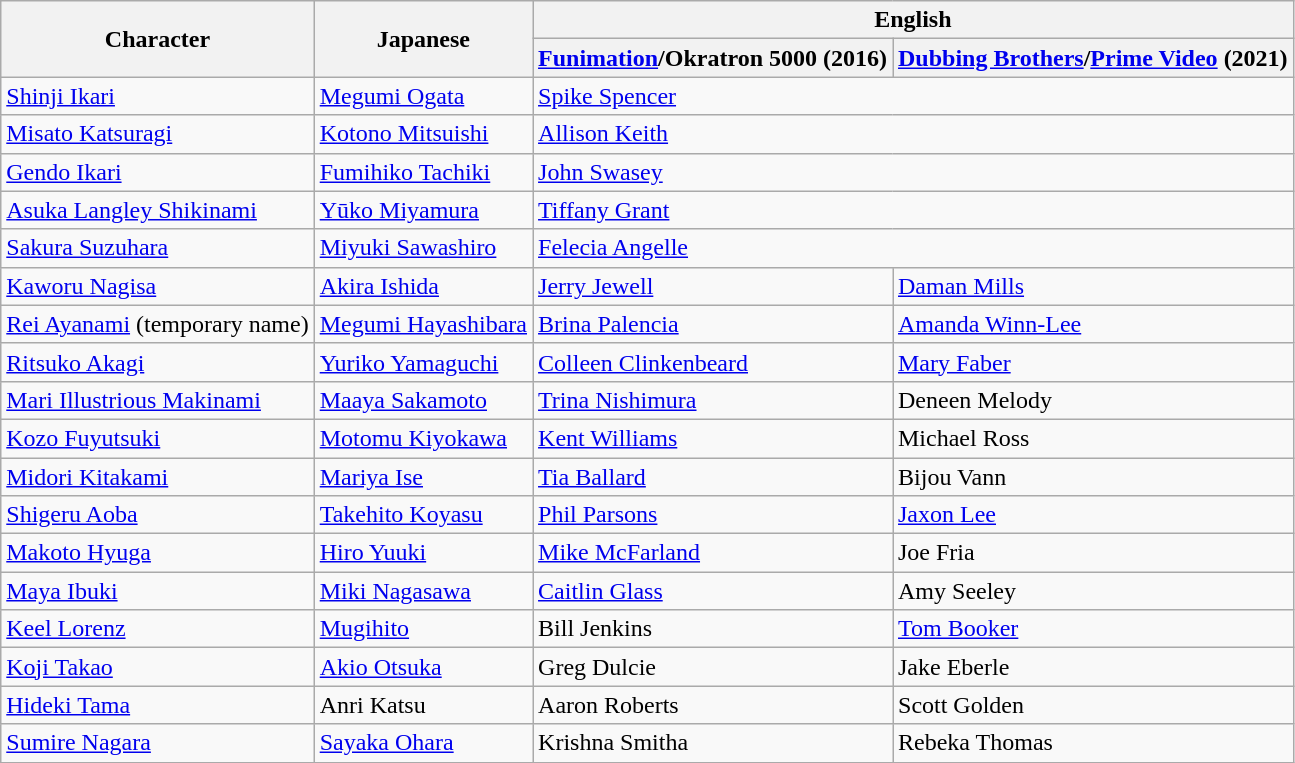<table class="wikitable">
<tr>
<th rowspan="2">Character</th>
<th rowspan="2">Japanese</th>
<th colspan="2">English</th>
</tr>
<tr>
<th><a href='#'>Funimation</a>/Okratron 5000 (2016)</th>
<th><a href='#'>Dubbing Brothers</a>/<a href='#'>Prime Video</a> (2021)</th>
</tr>
<tr>
<td><a href='#'>Shinji Ikari</a></td>
<td><a href='#'>Megumi Ogata</a></td>
<td colspan="2"><div><a href='#'>Spike Spencer</a></div></td>
</tr>
<tr>
<td><a href='#'>Misato Katsuragi</a></td>
<td><a href='#'>Kotono Mitsuishi</a></td>
<td colspan="2"><div><a href='#'>Allison Keith</a></div></td>
</tr>
<tr>
<td><a href='#'>Gendo Ikari</a></td>
<td><a href='#'>Fumihiko Tachiki</a></td>
<td colspan="2"><div><a href='#'>John Swasey</a></div></td>
</tr>
<tr>
<td><a href='#'>Asuka Langley Shikinami</a></td>
<td><a href='#'>Yūko Miyamura</a></td>
<td colspan="2"><div><a href='#'>Tiffany Grant</a></div></td>
</tr>
<tr>
<td><a href='#'>Sakura Suzuhara</a></td>
<td><a href='#'>Miyuki Sawashiro</a></td>
<td colspan="2"><div><a href='#'>Felecia Angelle</a></div></td>
</tr>
<tr>
<td><a href='#'>Kaworu Nagisa</a></td>
<td><a href='#'>Akira Ishida</a></td>
<td><a href='#'>Jerry Jewell</a></td>
<td><a href='#'>Daman Mills</a></td>
</tr>
<tr>
<td><a href='#'>Rei Ayanami</a> (temporary name)</td>
<td><a href='#'>Megumi Hayashibara</a></td>
<td><a href='#'>Brina Palencia</a></td>
<td><a href='#'>Amanda Winn-Lee</a></td>
</tr>
<tr>
<td><a href='#'>Ritsuko Akagi</a></td>
<td><a href='#'>Yuriko Yamaguchi</a></td>
<td><a href='#'>Colleen Clinkenbeard</a></td>
<td><a href='#'>Mary Faber</a></td>
</tr>
<tr>
<td><a href='#'>Mari Illustrious Makinami</a></td>
<td><a href='#'>Maaya Sakamoto</a></td>
<td><a href='#'>Trina Nishimura</a></td>
<td>Deneen Melody</td>
</tr>
<tr>
<td><a href='#'>Kozo Fuyutsuki</a></td>
<td><a href='#'>Motomu Kiyokawa</a></td>
<td><a href='#'>Kent Williams</a></td>
<td>Michael Ross</td>
</tr>
<tr>
<td><a href='#'>Midori Kitakami</a></td>
<td><a href='#'>Mariya Ise</a></td>
<td><a href='#'>Tia Ballard</a></td>
<td>Bijou Vann</td>
</tr>
<tr>
<td><a href='#'>Shigeru Aoba</a></td>
<td><a href='#'>Takehito Koyasu</a></td>
<td><a href='#'>Phil Parsons</a></td>
<td><a href='#'>Jaxon Lee</a></td>
</tr>
<tr>
<td><a href='#'>Makoto Hyuga</a></td>
<td><a href='#'>Hiro Yuuki</a></td>
<td><a href='#'>Mike McFarland</a></td>
<td>Joe Fria</td>
</tr>
<tr>
<td><a href='#'>Maya Ibuki</a></td>
<td><a href='#'>Miki Nagasawa</a></td>
<td><a href='#'>Caitlin Glass</a></td>
<td>Amy Seeley</td>
</tr>
<tr>
<td><a href='#'>Keel Lorenz</a></td>
<td><a href='#'>Mugihito</a></td>
<td>Bill Jenkins</td>
<td><a href='#'>Tom Booker</a></td>
</tr>
<tr>
<td><a href='#'>Koji Takao</a></td>
<td><a href='#'>Akio Otsuka</a></td>
<td>Greg Dulcie</td>
<td>Jake Eberle</td>
</tr>
<tr>
<td><a href='#'>Hideki Tama</a></td>
<td>Anri Katsu</td>
<td>Aaron Roberts</td>
<td>Scott Golden</td>
</tr>
<tr>
<td><a href='#'>Sumire Nagara</a></td>
<td><a href='#'>Sayaka Ohara</a></td>
<td>Krishna Smitha</td>
<td>Rebeka Thomas</td>
</tr>
</table>
